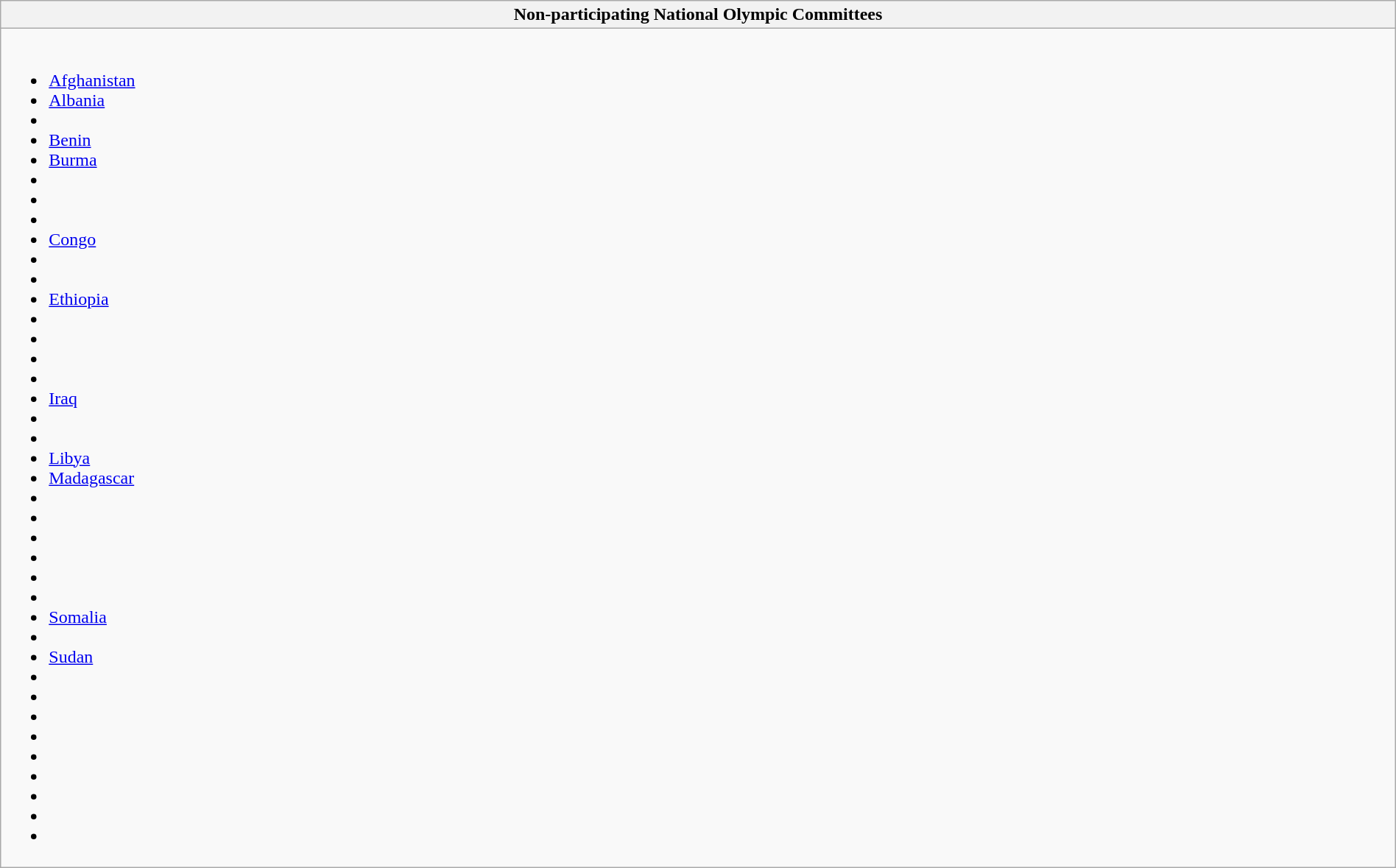<table class="wikitable collapsible" style="width:100%;">
<tr>
<th>Non-participating National Olympic Committees</th>
</tr>
<tr>
<td><br><ul><li> <a href='#'>Afghanistan</a></li><li> <a href='#'>Albania</a></li><li></li><li> <a href='#'>Benin</a></li><li> <a href='#'>Burma</a></li><li></li><li></li><li></li><li> <a href='#'>Congo</a></li><li></li><li></li><li> <a href='#'>Ethiopia</a></li><li></li><li></li><li></li><li></li><li> <a href='#'>Iraq</a></li><li></li><li></li><li> <a href='#'>Libya</a></li><li> <a href='#'>Madagascar</a></li><li></li><li></li><li></li><li></li><li></li><li></li><li> <a href='#'>Somalia</a></li><li></li><li> <a href='#'>Sudan</a></li><li></li><li></li><li></li><li></li><li></li><li></li><li></li><li></li><li></li></ul></td>
</tr>
</table>
